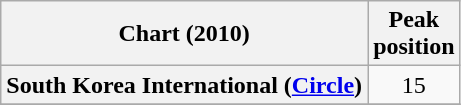<table class="wikitable sortable plainrowheaders">
<tr>
<th>Chart (2010)</th>
<th>Peak<br>position</th>
</tr>
<tr>
<th scope="row">South Korea International (<a href='#'>Circle</a>)</th>
<td align="center">15</td>
</tr>
<tr>
</tr>
</table>
